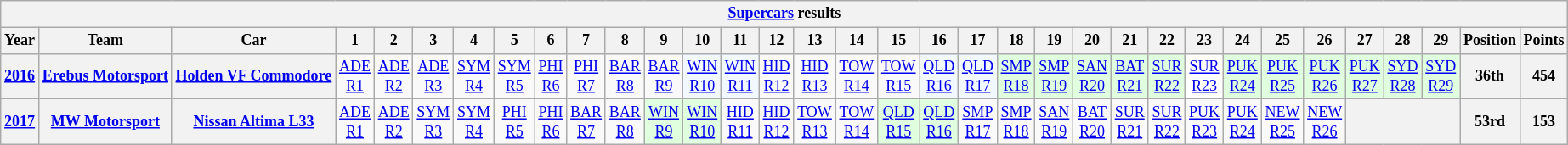<table class="wikitable" style="text-align:center; font-size:75%">
<tr>
<th colspan=45><a href='#'>Supercars</a> results</th>
</tr>
<tr>
<th>Year</th>
<th>Team</th>
<th>Car</th>
<th>1</th>
<th>2</th>
<th>3</th>
<th>4</th>
<th>5</th>
<th>6</th>
<th>7</th>
<th>8</th>
<th>9</th>
<th>10</th>
<th>11</th>
<th>12</th>
<th>13</th>
<th>14</th>
<th>15</th>
<th>16</th>
<th>17</th>
<th>18</th>
<th>19</th>
<th>20</th>
<th>21</th>
<th>22</th>
<th>23</th>
<th>24</th>
<th>25</th>
<th>26</th>
<th>27</th>
<th>28</th>
<th>29</th>
<th>Position</th>
<th>Points</th>
</tr>
<tr>
<th><a href='#'>2016</a></th>
<th><a href='#'>Erebus Motorsport</a></th>
<th><a href='#'>Holden VF Commodore</a></th>
<td><a href='#'>ADE<br>R1</a></td>
<td><a href='#'>ADE<br>R2</a></td>
<td><a href='#'>ADE<br>R3</a></td>
<td><a href='#'>SYM<br>R4</a></td>
<td><a href='#'>SYM<br>R5</a></td>
<td><a href='#'>PHI<br>R6</a></td>
<td><a href='#'>PHI<br>R7</a></td>
<td><a href='#'>BAR<br>R8</a></td>
<td><a href='#'>BAR<br>R9</a></td>
<td style="background: #f1f8ff"><a href='#'>WIN<br>R10</a><br></td>
<td style="background: #f1f8ff"><a href='#'>WIN<br>R11</a><br></td>
<td><a href='#'>HID<br>R12</a></td>
<td><a href='#'>HID<br>R13</a></td>
<td><a href='#'>TOW<br>R14</a></td>
<td><a href='#'>TOW<br>R15</a></td>
<td style="background: #f1f8ff"><a href='#'>QLD<br>R16</a><br></td>
<td style="background: #f1f8ff"><a href='#'>QLD<br>R17</a><br></td>
<td style="background: #dfffdf"><a href='#'>SMP<br>R18</a><br></td>
<td style="background: #dfffdf"><a href='#'>SMP<br>R19</a><br></td>
<td style="background: #dfffdf"><a href='#'>SAN<br>R20</a><br></td>
<td style="background: #dfffdf"><a href='#'>BAT<br>R21</a><br></td>
<td style="background: #dfffdf"><a href='#'>SUR<br>R22</a><br></td>
<td style="background: #ffffff"><a href='#'>SUR<br>R23</a><br></td>
<td style="background: #dfffdf"><a href='#'>PUK<br>R24</a><br></td>
<td style="background: #dfffdf"><a href='#'>PUK<br>R25</a><br></td>
<td style="background: #dfffdf"><a href='#'>PUK<br>R26</a><br></td>
<td style="background: #dfffdf"><a href='#'>PUK<br>R27</a><br></td>
<td style="background: #dfffdf"><a href='#'>SYD<br>R28</a><br></td>
<td style="background: #dfffdf"><a href='#'>SYD<br>R29</a><br></td>
<th>36th</th>
<th>454</th>
</tr>
<tr>
<th><a href='#'>2017</a></th>
<th><a href='#'>MW Motorsport</a></th>
<th><a href='#'>Nissan Altima L33</a></th>
<td><a href='#'>ADE<br>R1</a></td>
<td><a href='#'>ADE<br>R2</a></td>
<td><a href='#'>SYM<br>R3</a></td>
<td><a href='#'>SYM<br>R4</a></td>
<td><a href='#'>PHI<br>R5</a></td>
<td><a href='#'>PHI<br>R6</a></td>
<td><a href='#'>BAR<br>R7</a></td>
<td><a href='#'>BAR<br>R8</a></td>
<td style="background: #dfffdf"><a href='#'>WIN<br>R9</a><br></td>
<td style="background: #dfffdf"><a href='#'>WIN<br>R10</a><br></td>
<td><a href='#'>HID<br>R11</a></td>
<td><a href='#'>HID<br>R12</a></td>
<td><a href='#'>TOW<br>R13</a></td>
<td><a href='#'>TOW<br>R14</a></td>
<td style="background: #dfffdf"><a href='#'>QLD<br>R15</a><br></td>
<td style="background: #dfffdf"><a href='#'>QLD<br>R16</a><br></td>
<td><a href='#'>SMP<br>R17</a></td>
<td><a href='#'>SMP<br>R18</a></td>
<td><a href='#'>SAN<br>R19</a></td>
<td><a href='#'>BAT<br>R20</a></td>
<td><a href='#'>SUR<br>R21</a></td>
<td><a href='#'>SUR<br>R22</a></td>
<td><a href='#'>PUK<br>R23</a></td>
<td><a href='#'>PUK<br>R24</a></td>
<td><a href='#'>NEW<br>R25</a></td>
<td><a href='#'>NEW<br>R26</a></td>
<th colspan=3></th>
<th>53rd</th>
<th>153</th>
</tr>
</table>
